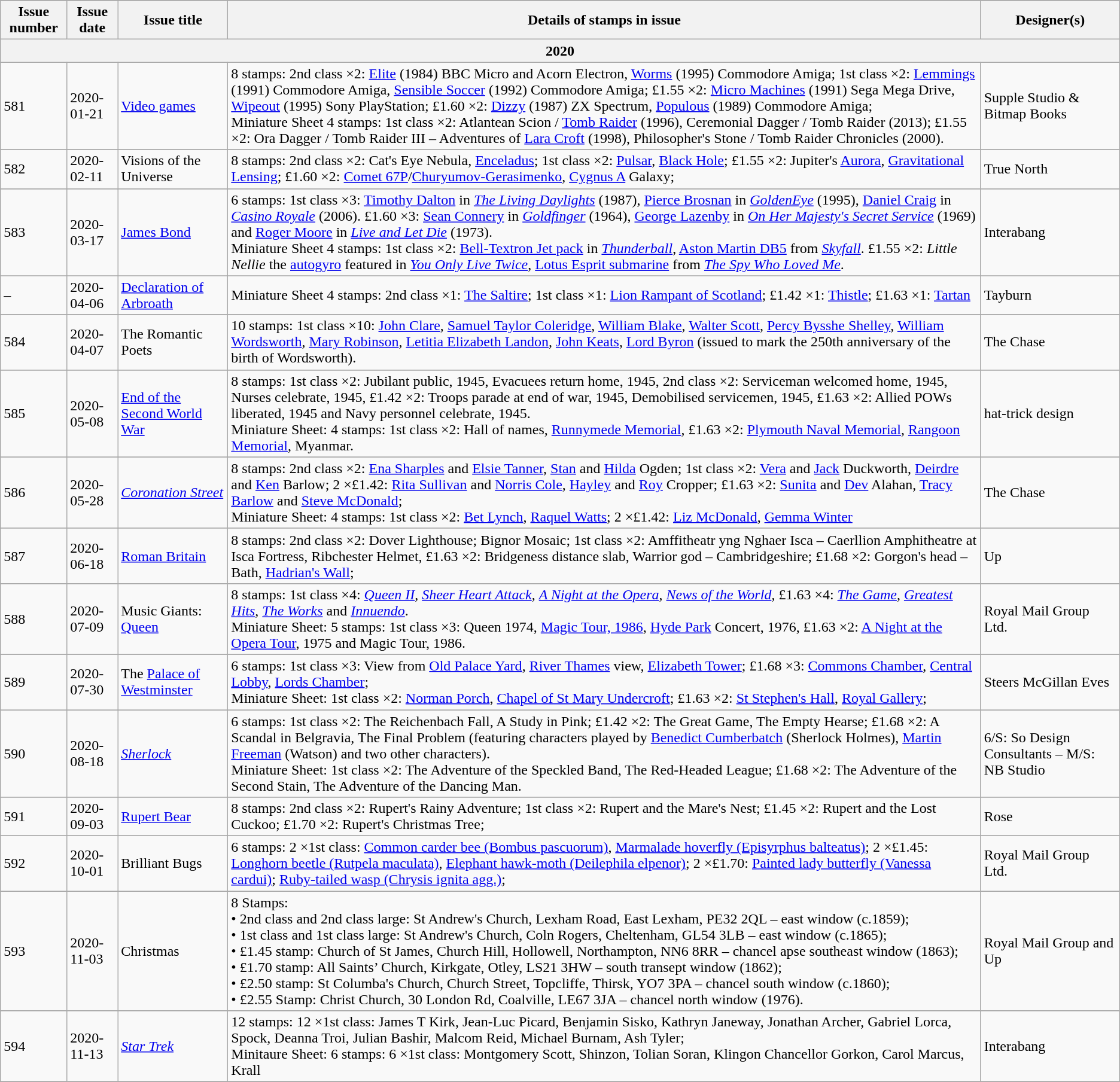<table class="wikitable">
<tr>
</tr>
<tr>
<th>Issue number</th>
<th>Issue date</th>
<th>Issue title</th>
<th>Details of stamps in issue</th>
<th>Designer(s)</th>
</tr>
<tr>
<th colspan=5>2020</th>
</tr>
<tr>
<td>581</td>
<td>2020-01-21</td>
<td><a href='#'>Video games</a></td>
<td>8 stamps: 2nd class ×2: <a href='#'>Elite</a> (1984) BBC Micro and Acorn Electron, <a href='#'>Worms</a> (1995) Commodore Amiga; 1st class ×2: <a href='#'>Lemmings</a> (1991) Commodore Amiga, <a href='#'>Sensible Soccer</a> (1992) Commodore Amiga; £1.55 ×2: <a href='#'>Micro Machines</a> (1991) Sega Mega Drive, <a href='#'>Wipeout</a> (1995) Sony PlayStation; £1.60 ×2: <a href='#'>Dizzy</a> (1987) ZX Spectrum, <a href='#'>Populous</a> (1989) Commodore Amiga;<br>Miniature Sheet 4 stamps: 1st class ×2: Atlantean Scion / <a href='#'>Tomb Raider</a> (1996), Ceremonial Dagger / Tomb Raider (2013); £1.55 ×2: Ora Dagger / Tomb Raider III – Adventures of <a href='#'>Lara Croft</a> (1998), Philosopher's Stone / Tomb Raider Chronicles (2000).</td>
<td>Supple Studio & Bitmap Books</td>
</tr>
<tr>
</tr>
<tr>
<td>582</td>
<td>2020-02-11</td>
<td>Visions of the Universe</td>
<td>8 stamps: 2nd class ×2: Cat's Eye Nebula, <a href='#'>Enceladus</a>; 1st class ×2: <a href='#'>Pulsar</a>, <a href='#'>Black Hole</a>; £1.55 ×2: Jupiter's <a href='#'>Aurora</a>, <a href='#'>Gravitational Lensing</a>; £1.60 ×2: <a href='#'>Comet 67P</a>/<a href='#'>Churyumov-Gerasimenko</a>, <a href='#'>Cygnus A</a> Galaxy;</td>
<td>True North</td>
</tr>
<tr>
</tr>
<tr>
<td>583</td>
<td>2020-03-17</td>
<td><a href='#'>James Bond</a></td>
<td>6 stamps: 1st class ×3: <a href='#'>Timothy Dalton</a> in <em><a href='#'>The Living Daylights</a></em> (1987), <a href='#'>Pierce Brosnan</a> in <em><a href='#'>GoldenEye</a></em> (1995), <a href='#'>Daniel Craig</a> in <em><a href='#'>Casino Royale</a></em> (2006). £1.60 ×3: <a href='#'>Sean Connery</a> in <em><a href='#'>Goldfinger</a></em> (1964), <a href='#'>George Lazenby</a> in <em><a href='#'>On Her Majesty's Secret Service</a></em> (1969) and <a href='#'>Roger Moore</a> in <em><a href='#'>Live and Let Die</a></em> (1973).<br>Miniature Sheet 4 stamps: 1st class ×2: <a href='#'>Bell-Textron Jet pack</a> in <em><a href='#'>Thunderball</a></em>, <a href='#'>Aston Martin DB5</a> from <em><a href='#'>Skyfall</a></em>. £1.55 ×2: <em>Little Nellie</em> the <a href='#'>autogyro</a> featured in <em><a href='#'>You Only Live Twice</a></em>, <a href='#'>Lotus Esprit submarine</a> from <em><a href='#'>The Spy Who Loved Me</a></em>.</td>
<td>Interabang</td>
</tr>
<tr>
</tr>
<tr>
<td>–</td>
<td>2020-04-06</td>
<td><a href='#'>Declaration of Arbroath</a></td>
<td>Miniature Sheet 4 stamps: 2nd class ×1: <a href='#'>The Saltire</a>; 1st class ×1: <a href='#'>Lion Rampant of Scotland</a>; £1.42 ×1: <a href='#'>Thistle</a>; £1.63 ×1: <a href='#'>Tartan</a></td>
<td>Tayburn</td>
</tr>
<tr>
</tr>
<tr>
<td>584</td>
<td>2020-04-07</td>
<td>The Romantic Poets</td>
<td>10 stamps: 1st class ×10: <a href='#'>John Clare</a>, <a href='#'>Samuel Taylor Coleridge</a>, <a href='#'>William Blake</a>, <a href='#'>Walter Scott</a>, <a href='#'>Percy Bysshe Shelley</a>, <a href='#'>William Wordsworth</a>, <a href='#'>Mary Robinson</a>, <a href='#'>Letitia Elizabeth Landon</a>, <a href='#'>John Keats</a>, <a href='#'>Lord Byron</a> (issued to mark the 250th anniversary of the birth of Wordsworth).</td>
<td>The Chase</td>
</tr>
<tr>
</tr>
<tr>
<td>585</td>
<td>2020-05-08</td>
<td><a href='#'>End of the Second World War</a></td>
<td>8 stamps: 1st class ×2: Jubilant public, 1945, Evacuees return home, 1945, 2nd class ×2: Serviceman welcomed home, 1945, Nurses celebrate, 1945, £1.42 ×2: Troops parade at end of war, 1945, Demobilised servicemen, 1945, £1.63 ×2: Allied POWs liberated, 1945 and Navy personnel celebrate, 1945.<br>Miniature Sheet: 4 stamps: 1st class ×2: Hall of names, <a href='#'>Runnymede Memorial</a>, £1.63 ×2: <a href='#'>Plymouth Naval Memorial</a>, <a href='#'>Rangoon Memorial</a>, Myanmar.</td>
<td>hat-trick design</td>
</tr>
<tr>
</tr>
<tr>
<td>586</td>
<td>2020-05-28</td>
<td><em><a href='#'>Coronation Street</a></em></td>
<td>8 stamps: 2nd class ×2: <a href='#'>Ena Sharples</a> and <a href='#'>Elsie Tanner</a>, <a href='#'>Stan</a> and <a href='#'>Hilda</a> Ogden; 1st class ×2: <a href='#'>Vera</a> and <a href='#'>Jack</a> Duckworth, <a href='#'>Deirdre</a> and <a href='#'>Ken</a> Barlow; 2 ×£1.42: <a href='#'>Rita Sullivan</a> and <a href='#'>Norris Cole</a>, <a href='#'>Hayley</a> and <a href='#'>Roy</a> Cropper; £1.63 ×2: <a href='#'>Sunita</a> and <a href='#'>Dev</a> Alahan, <a href='#'>Tracy Barlow</a> and <a href='#'>Steve McDonald</a>;<br>Miniature Sheet: 4 stamps: 1st class ×2:  <a href='#'>Bet Lynch</a>, <a href='#'>Raquel Watts</a>; 2 ×£1.42: <a href='#'>Liz McDonald</a>, <a href='#'>Gemma Winter</a></td>
<td>The Chase</td>
</tr>
<tr>
</tr>
<tr>
<td>587</td>
<td>2020-06-18</td>
<td><a href='#'>Roman Britain</a></td>
<td>8 stamps: 2nd class ×2: Dover Lighthouse; Bignor Mosaic; 1st class  ×2: Amffitheatr yng Nghaer Isca – Caerllion Amphitheatre at Isca Fortress, Ribchester Helmet, £1.63 ×2:  Bridgeness distance slab, Warrior god – Cambridgeshire; £1.68 ×2: Gorgon's head – Bath, <a href='#'>Hadrian's Wall</a>;</td>
<td>Up</td>
</tr>
<tr>
</tr>
<tr>
<td>588</td>
<td>2020-07-09</td>
<td>Music Giants: <a href='#'>Queen</a></td>
<td>8 stamps: 1st class ×4: <em><a href='#'>Queen II</a></em>, <em><a href='#'>Sheer Heart Attack</a></em>, <a href='#'><em>A Night at the Opera</em></a>, <a href='#'><em>News of the World</em></a>, £1.63 ×4: <a href='#'><em>The Game</em></a>, <a href='#'><em>Greatest Hits</em></a>, <a href='#'><em>The Works</em></a> and <a href='#'><em>Innuendo</em></a>.<br>Miniature Sheet: 5 stamps: 1st class ×3: Queen 1974, <a href='#'>Magic Tour, 1986</a>, <a href='#'>Hyde Park</a> Concert, 1976, £1.63 ×2: <a href='#'>A Night at the Opera Tour</a>, 1975 and Magic Tour, 1986.</td>
<td>Royal Mail Group Ltd.</td>
</tr>
<tr>
</tr>
<tr>
<td>589</td>
<td>2020-07-30</td>
<td>The <a href='#'>Palace of Westminster</a></td>
<td>6 stamps: 1st class ×3: View from <a href='#'>Old Palace Yard</a>, <a href='#'>River Thames</a> view, <a href='#'>Elizabeth Tower</a>; £1.68 ×3: <a href='#'>Commons Chamber</a>, <a href='#'>Central Lobby</a>, <a href='#'>Lords Chamber</a>;<br>Miniature Sheet: 1st class ×2: <a href='#'>Norman Porch</a>, <a href='#'>Chapel of St Mary Undercroft</a>; £1.63 ×2: <a href='#'>St Stephen's Hall</a>, <a href='#'>Royal Gallery</a>;</td>
<td>Steers McGillan Eves</td>
</tr>
<tr>
</tr>
<tr>
<td>590</td>
<td>2020-08-18</td>
<td><em><a href='#'>Sherlock</a></em></td>
<td>6 stamps: 1st class ×2: The Reichenbach Fall, A Study in Pink; £1.42 ×2: The Great Game, The Empty Hearse; £1.68 ×2: A Scandal in Belgravia, The Final Problem (featuring characters played by <a href='#'>Benedict Cumberbatch</a> (Sherlock Holmes), <a href='#'>Martin Freeman</a> (Watson) and two other characters).<br>Miniature Sheet: 1st class ×2: The Adventure of the Speckled Band, The Red-Headed League; £1.68 ×2: The Adventure of the Second Stain, The Adventure of the Dancing Man.</td>
<td>6/S: So Design Consultants – M/S: NB Studio</td>
</tr>
<tr>
</tr>
<tr>
<td>591</td>
<td>2020-09-03</td>
<td><a href='#'>Rupert Bear</a></td>
<td>8 stamps: 2nd class ×2: Rupert's Rainy Adventure; 1st class ×2: Rupert and the Mare's Nest; £1.45 ×2: Rupert and the Lost Cuckoo; £1.70 ×2: Rupert's Christmas Tree;</td>
<td>Rose</td>
</tr>
<tr>
</tr>
<tr>
<td>592</td>
<td>2020-10-01</td>
<td>Brilliant Bugs</td>
<td>6 stamps: 2 ×1st  class: <a href='#'>Common carder bee (Bombus pascuorum)</a>, <a href='#'>Marmalade hoverfly (Episyrphus balteatus)</a>; 2 ×£1.45:  <a href='#'>Longhorn beetle (Rutpela maculata)</a>, <a href='#'>Elephant hawk-moth (Deilephila elpenor)</a>; 2 ×£1.70: <a href='#'>Painted lady butterfly (Vanessa cardui)</a>; <a href='#'>Ruby-tailed wasp (Chrysis ignita agg.)</a>;</td>
<td>Royal Mail Group Ltd.</td>
</tr>
<tr>
</tr>
<tr>
<td>593</td>
<td>2020-11-03</td>
<td>Christmas</td>
<td>8 Stamps:<br>• 2nd class and 2nd class large: St Andrew's Church, Lexham Road, East Lexham, PE32 2QL – east window (c.1859);<br>• 1st class and 1st class large: St Andrew's Church, Coln Rogers, Cheltenham, GL54 3LB – east window (c.1865);<br>• £1.45 stamp: Church of St James, Church Hill, Hollowell, Northampton, NN6 8RR – chancel apse southeast window (1863);<br>• £1.70 stamp: All Saints’ Church, Kirkgate, Otley, LS21 3HW – south transept window (1862);<br>• £2.50 stamp: St Columba's Church, Church Street, Topcliffe, Thirsk, YO7 3PA – chancel south window (c.1860);<br>• £2.55 Stamp: Christ Church, 30 London Rd, Coalville, LE67 3JA – chancel north window (1976).</td>
<td>Royal Mail Group and Up</td>
</tr>
<tr>
</tr>
<tr>
<td>594</td>
<td>2020-11-13</td>
<td><em><a href='#'>Star Trek</a></em></td>
<td>12 stamps: 12 ×1st class: James T Kirk, Jean-Luc Picard, Benjamin Sisko, Kathryn Janeway, Jonathan Archer, Gabriel Lorca, Spock, Deanna Troi, Julian Bashir, Malcom Reid, Michael Burnam, Ash Tyler;<br>Minitaure Sheet: 6 stamps: 6 ×1st class: Montgomery Scott, Shinzon, Tolian Soran, Klingon Chancellor Gorkon, Carol Marcus, Krall</td>
<td>Interabang</td>
</tr>
<tr>
</tr>
</table>
